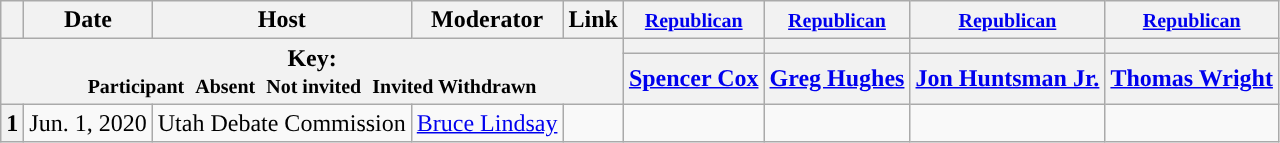<table class="wikitable" style="text-align:center;">
<tr>
<th scope="col"></th>
<th scope="col">Date</th>
<th scope="col">Host</th>
<th scope="col">Moderator</th>
<th scope="col">Link</th>
<th scope="col"><small><a href='#'>Republican</a></small></th>
<th scope="col"><small><a href='#'>Republican</a></small></th>
<th scope="col"><small><a href='#'>Republican</a></small></th>
<th scope="col"><small><a href='#'>Republican</a></small></th>
</tr>
<tr>
<th colspan="5" rowspan="2">Key:<br> <small>Participant </small>  <small>Absent </small>  <small>Not invited </small>  <small>Invited  Withdrawn</small></th>
<th scope="col" style="background:"></th>
<th scope="col" style="background:"></th>
<th scope="col" style="background:"></th>
<th scope="col" style="background:"></th>
</tr>
<tr>
<th scope="col"><a href='#'>Spencer Cox</a></th>
<th scope="col"><a href='#'>Greg Hughes</a></th>
<th scope="col"><a href='#'>Jon Huntsman Jr.</a></th>
<th scope="col"><a href='#'>Thomas Wright</a></th>
</tr>
<tr>
<th>1</th>
<td style="white-space:nowrap;">Jun. 1, 2020</td>
<td style="white-space:nowrap;">Utah Debate Commission</td>
<td style="white-space:nowrap;"><a href='#'>Bruce Lindsay</a></td>
<td style="white-space:nowrap;"></td>
<td></td>
<td></td>
<td></td>
<td></td>
</tr>
</table>
